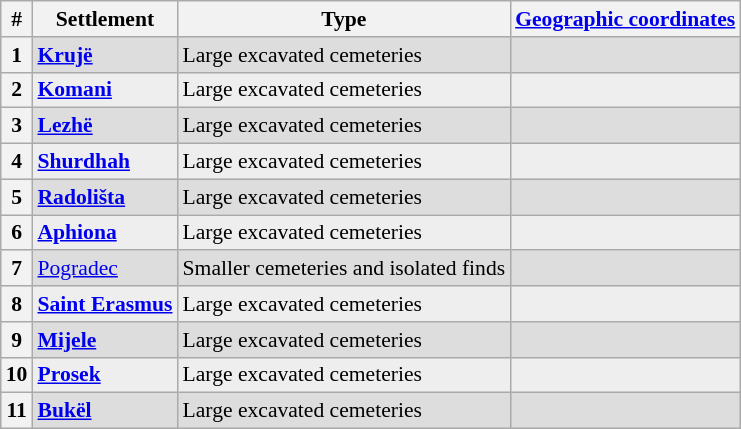<table class="sortable plainrowheaders wikitable" style="cellspacing=2px; text-align:left; font-size:90%;">
<tr style="font-size:100%; text-align:right;">
<th ! scope="col" class="sortable">#</th>
<th ! scope="col" class="sortable">Settlement</th>
<th ! scope="col">Type</th>
<th ! scope="col"><a href='#'>Geographic coordinates</a></th>
</tr>
<tr style="background:#ddd">
<th scope="col">1</th>
<td><strong><a href='#'>Krujë</a></strong></td>
<td style=text-align:left>Large excavated cemeteries</td>
<td></td>
</tr>
<tr style="background:#eee">
<th scope="col">2</th>
<td><strong><a href='#'>Komani</a></strong></td>
<td style=text-align:left>Large excavated cemeteries</td>
<td></td>
</tr>
<tr style="background:#ddd">
<th scope="col">3</th>
<td><strong><a href='#'>Lezhë</a></strong></td>
<td style=text-align:left>Large excavated cemeteries</td>
<td></td>
</tr>
<tr style="background:#eee">
<th scope="col">4</th>
<td><strong><a href='#'>Shurdhah</a></strong></td>
<td style=text-align:left>Large excavated cemeteries</td>
<td></td>
</tr>
<tr style="background:#ddd">
<th scope="col">5</th>
<td><strong><a href='#'>Radolišta</a></strong></td>
<td style=text-align:left>Large excavated cemeteries</td>
<td></td>
</tr>
<tr style="background:#eee">
<th scope="col">6</th>
<td><strong><a href='#'>Aphiona</a></strong></td>
<td style=text-align:left>Large excavated cemeteries</td>
<td></td>
</tr>
<tr style="background:#ddd">
<th scope="col">7</th>
<td><a href='#'>Pogradec</a></td>
<td style=text-align:left>Smaller cemeteries and isolated finds</td>
<td></td>
</tr>
<tr style="background:#eee">
<th scope="col">8</th>
<td><strong><a href='#'> Saint Erasmus</a></strong></td>
<td style=text-align:left>Large excavated cemeteries</td>
<td></td>
</tr>
<tr style="background:#ddd">
<th scope="col">9</th>
<td><strong><a href='#'>Mijele</a></strong></td>
<td style=text-align:left>Large excavated cemeteries</td>
<td></td>
</tr>
<tr style="background:#eee">
<th scope="col">10</th>
<td><strong><a href='#'>Prosek</a></strong></td>
<td style=text-align:left>Large excavated cemeteries</td>
<td></td>
</tr>
<tr style="background:#ddd">
<th scope="col">11</th>
<td><strong><a href='#'>Bukël</a></strong></td>
<td style=text-align:left>Large excavated cemeteries</td>
<td></td>
</tr>
</table>
